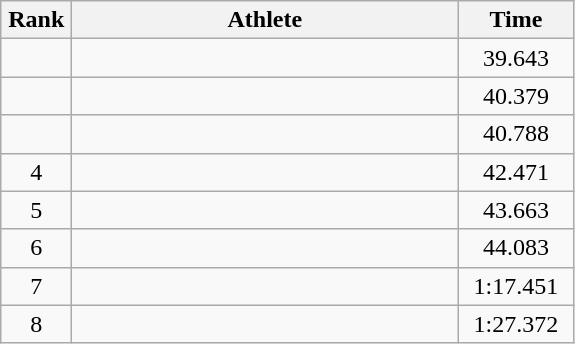<table class=wikitable style="text-align:center">
<tr>
<th width=40>Rank</th>
<th width=250>Athlete</th>
<th width=70>Time</th>
</tr>
<tr>
<td></td>
<td align=left></td>
<td>39.643</td>
</tr>
<tr>
<td></td>
<td align=left></td>
<td>40.379</td>
</tr>
<tr>
<td></td>
<td align=left></td>
<td>40.788</td>
</tr>
<tr>
<td>4</td>
<td align=left></td>
<td>42.471</td>
</tr>
<tr>
<td>5</td>
<td align=left></td>
<td>43.663</td>
</tr>
<tr>
<td>6</td>
<td align=left></td>
<td>44.083</td>
</tr>
<tr>
<td>7</td>
<td align=left></td>
<td>1:17.451</td>
</tr>
<tr>
<td>8</td>
<td align=left></td>
<td>1:27.372</td>
</tr>
</table>
